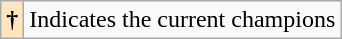<table class="wikitable">
<tr>
<th style="background-color: #ffe6bd">†</th>
<td>Indicates the current champions</td>
</tr>
</table>
